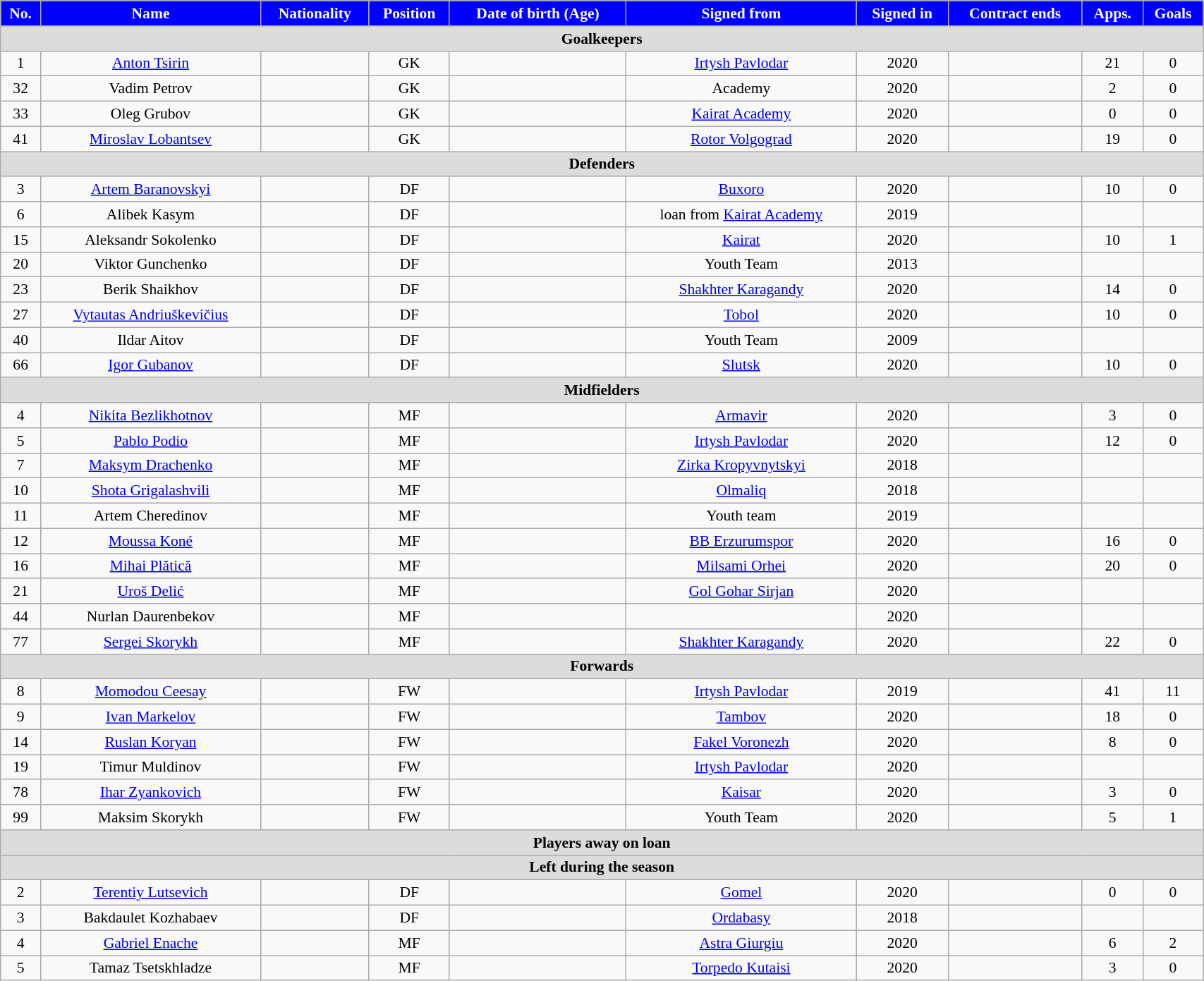<table class="wikitable"  style="text-align:center; font-size:90%; width:90%;">
<tr>
<th style="background:#0000ff; color:white; text-align:center;">No.</th>
<th style="background:#0000ff; color:white; text-align:center;">Name</th>
<th style="background:#0000ff; color:white; text-align:center;">Nationality</th>
<th style="background:#0000ff; color:white; text-align:center;">Position</th>
<th style="background:#0000ff; color:white; text-align:center;">Date of birth (Age)</th>
<th style="background:#0000ff; color:white; text-align:center;">Signed from</th>
<th style="background:#0000ff; color:white; text-align:center;">Signed in</th>
<th style="background:#0000ff; color:white; text-align:center;">Contract ends</th>
<th style="background:#0000ff; color:white; text-align:center;">Apps.</th>
<th style="background:#0000ff; color:white; text-align:center;">Goals</th>
</tr>
<tr>
<th colspan="11"  style="background:#dcdcdc; text-align:center;">Goalkeepers</th>
</tr>
<tr>
<td>1</td>
<td><a href='#'>Anton Tsirin</a></td>
<td></td>
<td>GK</td>
<td></td>
<td><a href='#'>Irtysh Pavlodar</a></td>
<td>2020</td>
<td></td>
<td>21</td>
<td>0</td>
</tr>
<tr>
<td>32</td>
<td>Vadim Petrov</td>
<td></td>
<td>GK</td>
<td></td>
<td>Academy</td>
<td>2020</td>
<td></td>
<td>2</td>
<td>0</td>
</tr>
<tr>
<td>33</td>
<td>Oleg Grubov</td>
<td></td>
<td>GK</td>
<td></td>
<td><a href='#'>Kairat Academy</a></td>
<td>2020</td>
<td></td>
<td>0</td>
<td>0</td>
</tr>
<tr>
<td>41</td>
<td><a href='#'>Miroslav Lobantsev</a></td>
<td></td>
<td>GK</td>
<td></td>
<td><a href='#'>Rotor Volgograd</a></td>
<td>2020</td>
<td></td>
<td>19</td>
<td>0</td>
</tr>
<tr>
<th colspan="11"  style="background:#dcdcdc; text-align:center;">Defenders</th>
</tr>
<tr>
<td>3</td>
<td><a href='#'>Artem Baranovskyi</a></td>
<td></td>
<td>DF</td>
<td></td>
<td><a href='#'>Buxoro</a></td>
<td>2020</td>
<td></td>
<td>10</td>
<td>0</td>
</tr>
<tr>
<td>6</td>
<td>Alibek Kasym</td>
<td></td>
<td>DF</td>
<td></td>
<td>loan from <a href='#'>Kairat Academy</a></td>
<td>2019</td>
<td></td>
<td></td>
<td></td>
</tr>
<tr>
<td>15</td>
<td>Aleksandr Sokolenko</td>
<td></td>
<td>DF</td>
<td></td>
<td><a href='#'>Kairat</a></td>
<td>2020</td>
<td></td>
<td>10</td>
<td>1</td>
</tr>
<tr>
<td>20</td>
<td>Viktor Gunchenko</td>
<td></td>
<td>DF</td>
<td></td>
<td>Youth Team</td>
<td>2013</td>
<td></td>
<td></td>
<td></td>
</tr>
<tr>
<td>23</td>
<td>Berik Shaikhov</td>
<td></td>
<td>DF</td>
<td></td>
<td><a href='#'>Shakhter Karagandy</a></td>
<td>2020</td>
<td></td>
<td>14</td>
<td>0</td>
</tr>
<tr>
<td>27</td>
<td><a href='#'>Vytautas Andriuškevičius</a></td>
<td></td>
<td>DF</td>
<td></td>
<td><a href='#'>Tobol</a></td>
<td>2020</td>
<td></td>
<td>10</td>
<td>0</td>
</tr>
<tr>
<td>40</td>
<td>Ildar Aitov</td>
<td></td>
<td>DF</td>
<td></td>
<td>Youth Team</td>
<td>2009</td>
<td></td>
<td></td>
<td></td>
</tr>
<tr>
<td>66</td>
<td><a href='#'>Igor Gubanov</a></td>
<td></td>
<td>DF</td>
<td></td>
<td><a href='#'>Slutsk</a></td>
<td>2020</td>
<td></td>
<td>10</td>
<td>0</td>
</tr>
<tr>
<th colspan="11"  style="background:#dcdcdc; text-align:center;">Midfielders</th>
</tr>
<tr>
<td>4</td>
<td><a href='#'>Nikita Bezlikhotnov</a></td>
<td></td>
<td>MF</td>
<td></td>
<td><a href='#'>Armavir</a></td>
<td>2020</td>
<td></td>
<td>3</td>
<td>0</td>
</tr>
<tr>
<td>5</td>
<td><a href='#'>Pablo Podio</a></td>
<td></td>
<td>MF</td>
<td></td>
<td><a href='#'>Irtysh Pavlodar</a></td>
<td>2020</td>
<td></td>
<td>12</td>
<td>0</td>
</tr>
<tr>
<td>7</td>
<td><a href='#'>Maksym Drachenko</a></td>
<td></td>
<td>MF</td>
<td></td>
<td><a href='#'>Zirka Kropyvnytskyi</a></td>
<td>2018</td>
<td></td>
<td></td>
<td></td>
</tr>
<tr>
<td>10</td>
<td><a href='#'>Shota Grigalashvili</a></td>
<td></td>
<td>MF</td>
<td></td>
<td><a href='#'>Olmaliq</a></td>
<td>2018</td>
<td></td>
<td></td>
<td></td>
</tr>
<tr>
<td>11</td>
<td>Artem Cheredinov</td>
<td></td>
<td>MF</td>
<td></td>
<td>Youth team</td>
<td>2019</td>
<td></td>
<td></td>
<td></td>
</tr>
<tr>
<td>12</td>
<td><a href='#'>Moussa Koné</a></td>
<td></td>
<td>MF</td>
<td></td>
<td><a href='#'>BB Erzurumspor</a></td>
<td>2020</td>
<td></td>
<td>16</td>
<td>0</td>
</tr>
<tr>
<td>16</td>
<td><a href='#'>Mihai Plătică</a></td>
<td></td>
<td>MF</td>
<td></td>
<td><a href='#'>Milsami Orhei</a></td>
<td>2020</td>
<td></td>
<td>20</td>
<td>0</td>
</tr>
<tr>
<td>21</td>
<td><a href='#'>Uroš Delić</a></td>
<td></td>
<td>MF</td>
<td></td>
<td><a href='#'>Gol Gohar Sirjan</a></td>
<td>2020</td>
<td></td>
<td></td>
<td></td>
</tr>
<tr>
<td>44</td>
<td>Nurlan Daurenbekov</td>
<td></td>
<td>MF</td>
<td></td>
<td></td>
<td>2020</td>
<td></td>
<td></td>
<td></td>
</tr>
<tr>
<td>77</td>
<td><a href='#'>Sergei Skorykh</a></td>
<td></td>
<td>MF</td>
<td></td>
<td><a href='#'>Shakhter Karagandy</a></td>
<td>2020</td>
<td></td>
<td>22</td>
<td>0</td>
</tr>
<tr>
<th colspan="11"  style="background:#dcdcdc; text-align:center;">Forwards</th>
</tr>
<tr>
<td>8</td>
<td><a href='#'>Momodou Ceesay</a></td>
<td></td>
<td>FW</td>
<td></td>
<td><a href='#'>Irtysh Pavlodar</a></td>
<td>2019</td>
<td></td>
<td>41</td>
<td>11</td>
</tr>
<tr>
<td>9</td>
<td><a href='#'>Ivan Markelov</a></td>
<td></td>
<td>FW</td>
<td></td>
<td><a href='#'>Tambov</a></td>
<td>2020</td>
<td></td>
<td>18</td>
<td>0</td>
</tr>
<tr>
<td>14</td>
<td><a href='#'>Ruslan Koryan</a></td>
<td></td>
<td>FW</td>
<td></td>
<td><a href='#'>Fakel Voronezh</a></td>
<td>2020</td>
<td></td>
<td>8</td>
<td>0</td>
</tr>
<tr>
<td>19</td>
<td>Timur Muldinov</td>
<td></td>
<td>FW</td>
<td></td>
<td><a href='#'>Irtysh Pavlodar</a></td>
<td>2020</td>
<td></td>
<td></td>
<td></td>
</tr>
<tr>
<td>78</td>
<td><a href='#'>Ihar Zyankovich</a></td>
<td></td>
<td>FW</td>
<td></td>
<td><a href='#'>Kaisar</a></td>
<td>2020</td>
<td></td>
<td>3</td>
<td>0</td>
</tr>
<tr>
<td>99</td>
<td>Maksim Skorykh</td>
<td></td>
<td>FW</td>
<td></td>
<td>Youth Team</td>
<td>2020</td>
<td></td>
<td>5</td>
<td>1</td>
</tr>
<tr>
<th colspan="11"  style="background:#dcdcdc; text-align:center;">Players away on loan</th>
</tr>
<tr>
<th colspan="11"  style="background:#dcdcdc; text-align:center;">Left during the season</th>
</tr>
<tr>
<td>2</td>
<td><a href='#'>Terentiy Lutsevich</a></td>
<td></td>
<td>DF</td>
<td></td>
<td><a href='#'>Gomel</a></td>
<td>2020</td>
<td></td>
<td>0</td>
<td>0</td>
</tr>
<tr>
<td>3</td>
<td>Bakdaulet Kozhabaev</td>
<td></td>
<td>DF</td>
<td></td>
<td><a href='#'>Ordabasy</a></td>
<td>2018</td>
<td></td>
<td></td>
<td></td>
</tr>
<tr>
<td>4</td>
<td><a href='#'>Gabriel Enache</a></td>
<td></td>
<td>MF</td>
<td></td>
<td><a href='#'>Astra Giurgiu</a></td>
<td>2020</td>
<td></td>
<td>6</td>
<td>2</td>
</tr>
<tr>
<td>5</td>
<td>Tamaz Tsetskhladze</td>
<td></td>
<td>MF</td>
<td></td>
<td><a href='#'>Torpedo Kutaisi</a></td>
<td>2020</td>
<td></td>
<td>3</td>
<td>0</td>
</tr>
</table>
